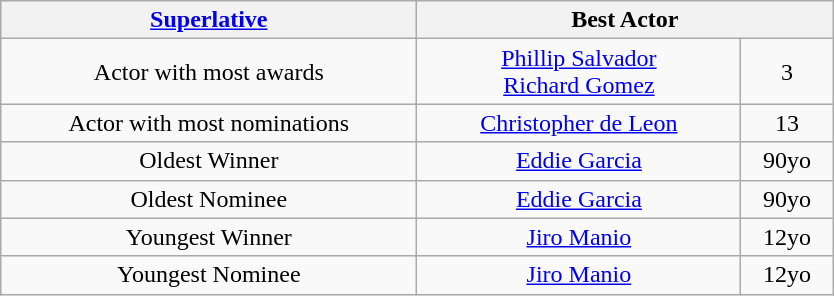<table class="wikitable" style="text-align: center">
<tr>
<th width="270"><a href='#'>Superlative</a></th>
<th colspan="2" width="270">Best Actor</th>
</tr>
<tr>
<td>Actor with most awards</td>
<td><a href='#'>Phillip Salvador</a><br><a href='#'>Richard Gomez</a></td>
<td>3</td>
</tr>
<tr>
<td>Actor with most nominations</td>
<td><a href='#'>Christopher de Leon</a></td>
<td>13</td>
</tr>
<tr>
<td>Oldest Winner</td>
<td><a href='#'>Eddie Garcia</a></td>
<td>90yo</td>
</tr>
<tr>
<td>Oldest Nominee</td>
<td><a href='#'>Eddie Garcia</a></td>
<td>90yo</td>
</tr>
<tr>
<td>Youngest Winner</td>
<td><a href='#'>Jiro Manio</a></td>
<td>12yo</td>
</tr>
<tr>
<td>Youngest Nominee</td>
<td><a href='#'>Jiro Manio</a></td>
<td>12yo</td>
</tr>
</table>
